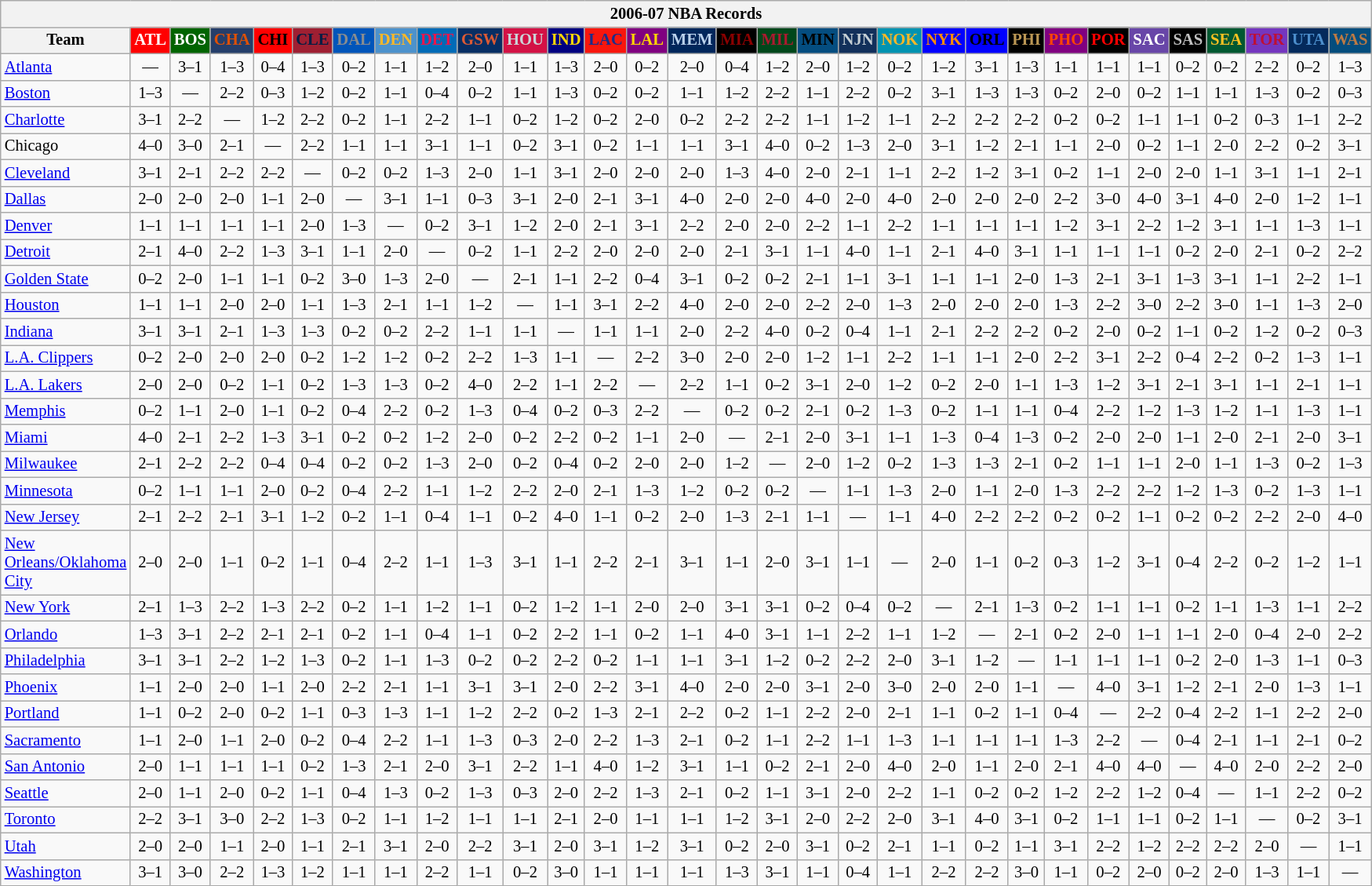<table class="wikitable" style="font-size:86%; text-align:center;">
<tr>
<th colspan=31>2006-07 NBA Records</th>
</tr>
<tr>
<th width=100>Team</th>
<th style="background:#FF0000;color:#FFFFFF;width=35">ATL</th>
<th style="background:#006400;color:#FFFFFF;width=35">BOS</th>
<th style="background:#253E6A;color:#DF5106;width=35">CHA</th>
<th style="background:#FF0000;color:#000000;width=35">CHI</th>
<th style="background:#9F1F32;color:#001D43;width=35">CLE</th>
<th style="background:#0055BA;color:#898D8F;width=35">DAL</th>
<th style="background:#4C92CC;color:#FDB827;width=35">DEN</th>
<th style="background:#006BB7;color:#ED164B;width=35">DET</th>
<th style="background:#072E63;color:#DC5A34;width=35">GSW</th>
<th style="background:#D31145;color:#CBD4D8;width=35">HOU</th>
<th style="background:#000080;color:#FFD700;width=35">IND</th>
<th style="background:#F9160D;color:#1A2E8B;width=35">LAC</th>
<th style="background:#800080;color:#FFD700;width=35">LAL</th>
<th style="background:#00265B;color:#BAD1EB;width=35">MEM</th>
<th style="background:#000000;color:#8B0000;width=35">MIA</th>
<th style="background:#00471B;color:#AC1A2F;width=35">MIL</th>
<th style="background:#044D80;color:#000000;width=35">MIN</th>
<th style="background:#12305B;color:#C4CED4;width=35">NJN</th>
<th style="background:#0093B1;color:#FDB827;width=35">NOK</th>
<th style="background:#0000FF;color:#FF8C00;width=35">NYK</th>
<th style="background:#0000FF;color:#000000;width=35">ORL</th>
<th style="background:#000000;color:#BB9754;width=35">PHI</th>
<th style="background:#800080;color:#FF4500;width=35">PHO</th>
<th style="background:#000000;color:#FF0000;width=35">POR</th>
<th style="background:#6846A8;color:#FFFFFF;width=35">SAC</th>
<th style="background:#000000;color:#C0C0C0;width=35">SAS</th>
<th style="background:#005831;color:#FFC322;width=35">SEA</th>
<th style="background:#7436BF;color:#BE0F34;width=35">TOR</th>
<th style="background:#042A5C;color:#4C8ECC;width=35">UTA</th>
<th style="background:#044D7D;color:#BC7A44;width=35">WAS</th>
</tr>
<tr>
<td style="text-align:left;"><a href='#'>Atlanta</a></td>
<td>—</td>
<td>3–1</td>
<td>1–3</td>
<td>0–4</td>
<td>1–3</td>
<td>0–2</td>
<td>1–1</td>
<td>1–2</td>
<td>2–0</td>
<td>1–1</td>
<td>1–3</td>
<td>2–0</td>
<td>0–2</td>
<td>2–0</td>
<td>0–4</td>
<td>1–2</td>
<td>2–0</td>
<td>1–2</td>
<td>0–2</td>
<td>1–2</td>
<td>3–1</td>
<td>1–3</td>
<td>1–1</td>
<td>1–1</td>
<td>1–1</td>
<td>0–2</td>
<td>0–2</td>
<td>2–2</td>
<td>0–2</td>
<td>1–3</td>
</tr>
<tr>
<td style="text-align:left;"><a href='#'>Boston</a></td>
<td>1–3</td>
<td>—</td>
<td>2–2</td>
<td>0–3</td>
<td>1–2</td>
<td>0–2</td>
<td>1–1</td>
<td>0–4</td>
<td>0–2</td>
<td>1–1</td>
<td>1–3</td>
<td>0–2</td>
<td>0–2</td>
<td>1–1</td>
<td>1–2</td>
<td>2–2</td>
<td>1–1</td>
<td>2–2</td>
<td>0–2</td>
<td>3–1</td>
<td>1–3</td>
<td>1–3</td>
<td>0–2</td>
<td>2–0</td>
<td>0–2</td>
<td>1–1</td>
<td>1–1</td>
<td>1–3</td>
<td>0–2</td>
<td>0–3</td>
</tr>
<tr>
<td style="text-align:left;"><a href='#'>Charlotte</a></td>
<td>3–1</td>
<td>2–2</td>
<td>—</td>
<td>1–2</td>
<td>2–2</td>
<td>0–2</td>
<td>1–1</td>
<td>2–2</td>
<td>1–1</td>
<td>0–2</td>
<td>1–2</td>
<td>0–2</td>
<td>2–0</td>
<td>0–2</td>
<td>2–2</td>
<td>2–2</td>
<td>1–1</td>
<td>1–2</td>
<td>1–1</td>
<td>2–2</td>
<td>2–2</td>
<td>2–2</td>
<td>0–2</td>
<td>0–2</td>
<td>1–1</td>
<td>1–1</td>
<td>0–2</td>
<td>0–3</td>
<td>1–1</td>
<td>2–2</td>
</tr>
<tr>
<td style="text-align:left;">Chicago</td>
<td>4–0</td>
<td>3–0</td>
<td>2–1</td>
<td>—</td>
<td>2–2</td>
<td>1–1</td>
<td>1–1</td>
<td>3–1</td>
<td>1–1</td>
<td>0–2</td>
<td>3–1</td>
<td>0–2</td>
<td>1–1</td>
<td>1–1</td>
<td>3–1</td>
<td>4–0</td>
<td>0–2</td>
<td>1–3</td>
<td>2–0</td>
<td>3–1</td>
<td>1–2</td>
<td>2–1</td>
<td>1–1</td>
<td>2–0</td>
<td>0–2</td>
<td>1–1</td>
<td>2–0</td>
<td>2–2</td>
<td>0–2</td>
<td>3–1</td>
</tr>
<tr>
<td style="text-align:left;"><a href='#'>Cleveland</a></td>
<td>3–1</td>
<td>2–1</td>
<td>2–2</td>
<td>2–2</td>
<td>—</td>
<td>0–2</td>
<td>0–2</td>
<td>1–3</td>
<td>2–0</td>
<td>1–1</td>
<td>3–1</td>
<td>2–0</td>
<td>2–0</td>
<td>2–0</td>
<td>1–3</td>
<td>4–0</td>
<td>2–0</td>
<td>2–1</td>
<td>1–1</td>
<td>2–2</td>
<td>1–2</td>
<td>3–1</td>
<td>0–2</td>
<td>1–1</td>
<td>2–0</td>
<td>2–0</td>
<td>1–1</td>
<td>3–1</td>
<td>1–1</td>
<td>2–1</td>
</tr>
<tr>
<td style="text-align:left;"><a href='#'>Dallas</a></td>
<td>2–0</td>
<td>2–0</td>
<td>2–0</td>
<td>1–1</td>
<td>2–0</td>
<td>—</td>
<td>3–1</td>
<td>1–1</td>
<td>0–3</td>
<td>3–1</td>
<td>2–0</td>
<td>2–1</td>
<td>3–1</td>
<td>4–0</td>
<td>2–0</td>
<td>2–0</td>
<td>4–0</td>
<td>2–0</td>
<td>4–0</td>
<td>2–0</td>
<td>2–0</td>
<td>2–0</td>
<td>2–2</td>
<td>3–0</td>
<td>4–0</td>
<td>3–1</td>
<td>4–0</td>
<td>2–0</td>
<td>1–2</td>
<td>1–1</td>
</tr>
<tr>
<td style="text-align:left;"><a href='#'>Denver</a></td>
<td>1–1</td>
<td>1–1</td>
<td>1–1</td>
<td>1–1</td>
<td>2–0</td>
<td>1–3</td>
<td>—</td>
<td>0–2</td>
<td>3–1</td>
<td>1–2</td>
<td>2–0</td>
<td>2–1</td>
<td>3–1</td>
<td>2–2</td>
<td>2–0</td>
<td>2–0</td>
<td>2–2</td>
<td>1–1</td>
<td>2–2</td>
<td>1–1</td>
<td>1–1</td>
<td>1–1</td>
<td>1–2</td>
<td>3–1</td>
<td>2–2</td>
<td>1–2</td>
<td>3–1</td>
<td>1–1</td>
<td>1–3</td>
<td>1–1</td>
</tr>
<tr>
<td style="text-align:left;"><a href='#'>Detroit</a></td>
<td>2–1</td>
<td>4–0</td>
<td>2–2</td>
<td>1–3</td>
<td>3–1</td>
<td>1–1</td>
<td>2–0</td>
<td>—</td>
<td>0–2</td>
<td>1–1</td>
<td>2–2</td>
<td>2–0</td>
<td>2–0</td>
<td>2–0</td>
<td>2–1</td>
<td>3–1</td>
<td>1–1</td>
<td>4–0</td>
<td>1–1</td>
<td>2–1</td>
<td>4–0</td>
<td>3–1</td>
<td>1–1</td>
<td>1–1</td>
<td>1–1</td>
<td>0–2</td>
<td>2–0</td>
<td>2–1</td>
<td>0–2</td>
<td>2–2</td>
</tr>
<tr>
<td style="text-align:left;"><a href='#'>Golden State</a></td>
<td>0–2</td>
<td>2–0</td>
<td>1–1</td>
<td>1–1</td>
<td>0–2</td>
<td>3–0</td>
<td>1–3</td>
<td>2–0</td>
<td>—</td>
<td>2–1</td>
<td>1–1</td>
<td>2–2</td>
<td>0–4</td>
<td>3–1</td>
<td>0–2</td>
<td>0–2</td>
<td>2–1</td>
<td>1–1</td>
<td>3–1</td>
<td>1–1</td>
<td>1–1</td>
<td>2–0</td>
<td>1–3</td>
<td>2–1</td>
<td>3–1</td>
<td>1–3</td>
<td>3–1</td>
<td>1–1</td>
<td>2–2</td>
<td>1–1</td>
</tr>
<tr>
<td style="text-align:left;"><a href='#'>Houston</a></td>
<td>1–1</td>
<td>1–1</td>
<td>2–0</td>
<td>2–0</td>
<td>1–1</td>
<td>1–3</td>
<td>2–1</td>
<td>1–1</td>
<td>1–2</td>
<td>—</td>
<td>1–1</td>
<td>3–1</td>
<td>2–2</td>
<td>4–0</td>
<td>2–0</td>
<td>2–0</td>
<td>2–2</td>
<td>2–0</td>
<td>1–3</td>
<td>2–0</td>
<td>2–0</td>
<td>2–0</td>
<td>1–3</td>
<td>2–2</td>
<td>3–0</td>
<td>2–2</td>
<td>3–0</td>
<td>1–1</td>
<td>1–3</td>
<td>2–0</td>
</tr>
<tr>
<td style="text-align:left;"><a href='#'>Indiana</a></td>
<td>3–1</td>
<td>3–1</td>
<td>2–1</td>
<td>1–3</td>
<td>1–3</td>
<td>0–2</td>
<td>0–2</td>
<td>2–2</td>
<td>1–1</td>
<td>1–1</td>
<td>—</td>
<td>1–1</td>
<td>1–1</td>
<td>2–0</td>
<td>2–2</td>
<td>4–0</td>
<td>0–2</td>
<td>0–4</td>
<td>1–1</td>
<td>2–1</td>
<td>2–2</td>
<td>2–2</td>
<td>0–2</td>
<td>2–0</td>
<td>0–2</td>
<td>1–1</td>
<td>0–2</td>
<td>1–2</td>
<td>0–2</td>
<td>0–3</td>
</tr>
<tr>
<td style="text-align:left;"><a href='#'>L.A. Clippers</a></td>
<td>0–2</td>
<td>2–0</td>
<td>2–0</td>
<td>2–0</td>
<td>0–2</td>
<td>1–2</td>
<td>1–2</td>
<td>0–2</td>
<td>2–2</td>
<td>1–3</td>
<td>1–1</td>
<td>—</td>
<td>2–2</td>
<td>3–0</td>
<td>2–0</td>
<td>2–0</td>
<td>1–2</td>
<td>1–1</td>
<td>2–2</td>
<td>1–1</td>
<td>1–1</td>
<td>2–0</td>
<td>2–2</td>
<td>3–1</td>
<td>2–2</td>
<td>0–4</td>
<td>2–2</td>
<td>0–2</td>
<td>1–3</td>
<td>1–1</td>
</tr>
<tr>
<td style="text-align:left;"><a href='#'>L.A. Lakers</a></td>
<td>2–0</td>
<td>2–0</td>
<td>0–2</td>
<td>1–1</td>
<td>0–2</td>
<td>1–3</td>
<td>1–3</td>
<td>0–2</td>
<td>4–0</td>
<td>2–2</td>
<td>1–1</td>
<td>2–2</td>
<td>—</td>
<td>2–2</td>
<td>1–1</td>
<td>0–2</td>
<td>3–1</td>
<td>2–0</td>
<td>1–2</td>
<td>0–2</td>
<td>2–0</td>
<td>1–1</td>
<td>1–3</td>
<td>1–2</td>
<td>3–1</td>
<td>2–1</td>
<td>3–1</td>
<td>1–1</td>
<td>2–1</td>
<td>1–1</td>
</tr>
<tr>
<td style="text-align:left;"><a href='#'>Memphis</a></td>
<td>0–2</td>
<td>1–1</td>
<td>2–0</td>
<td>1–1</td>
<td>0–2</td>
<td>0–4</td>
<td>2–2</td>
<td>0–2</td>
<td>1–3</td>
<td>0–4</td>
<td>0–2</td>
<td>0–3</td>
<td>2–2</td>
<td>—</td>
<td>0–2</td>
<td>0–2</td>
<td>2–1</td>
<td>0–2</td>
<td>1–3</td>
<td>0–2</td>
<td>1–1</td>
<td>1–1</td>
<td>0–4</td>
<td>2–2</td>
<td>1–2</td>
<td>1–3</td>
<td>1–2</td>
<td>1–1</td>
<td>1–3</td>
<td>1–1</td>
</tr>
<tr>
<td style="text-align:left;"><a href='#'>Miami</a></td>
<td>4–0</td>
<td>2–1</td>
<td>2–2</td>
<td>1–3</td>
<td>3–1</td>
<td>0–2</td>
<td>0–2</td>
<td>1–2</td>
<td>2–0</td>
<td>0–2</td>
<td>2–2</td>
<td>0–2</td>
<td>1–1</td>
<td>2–0</td>
<td>—</td>
<td>2–1</td>
<td>2–0</td>
<td>3–1</td>
<td>1–1</td>
<td>1–3</td>
<td>0–4</td>
<td>1–3</td>
<td>0–2</td>
<td>2–0</td>
<td>2–0</td>
<td>1–1</td>
<td>2–0</td>
<td>2–1</td>
<td>2–0</td>
<td>3–1</td>
</tr>
<tr>
<td style="text-align:left;"><a href='#'>Milwaukee</a></td>
<td>2–1</td>
<td>2–2</td>
<td>2–2</td>
<td>0–4</td>
<td>0–4</td>
<td>0–2</td>
<td>0–2</td>
<td>1–3</td>
<td>2–0</td>
<td>0–2</td>
<td>0–4</td>
<td>0–2</td>
<td>2–0</td>
<td>2–0</td>
<td>1–2</td>
<td>—</td>
<td>2–0</td>
<td>1–2</td>
<td>0–2</td>
<td>1–3</td>
<td>1–3</td>
<td>2–1</td>
<td>0–2</td>
<td>1–1</td>
<td>1–1</td>
<td>2–0</td>
<td>1–1</td>
<td>1–3</td>
<td>0–2</td>
<td>1–3</td>
</tr>
<tr>
<td style="text-align:left;"><a href='#'>Minnesota</a></td>
<td>0–2</td>
<td>1–1</td>
<td>1–1</td>
<td>2–0</td>
<td>0–2</td>
<td>0–4</td>
<td>2–2</td>
<td>1–1</td>
<td>1–2</td>
<td>2–2</td>
<td>2–0</td>
<td>2–1</td>
<td>1–3</td>
<td>1–2</td>
<td>0–2</td>
<td>0–2</td>
<td>—</td>
<td>1–1</td>
<td>1–3</td>
<td>2–0</td>
<td>1–1</td>
<td>2–0</td>
<td>1–3</td>
<td>2–2</td>
<td>2–2</td>
<td>1–2</td>
<td>1–3</td>
<td>0–2</td>
<td>1–3</td>
<td>1–1</td>
</tr>
<tr>
<td style="text-align:left;"><a href='#'>New Jersey</a></td>
<td>2–1</td>
<td>2–2</td>
<td>2–1</td>
<td>3–1</td>
<td>1–2</td>
<td>0–2</td>
<td>1–1</td>
<td>0–4</td>
<td>1–1</td>
<td>0–2</td>
<td>4–0</td>
<td>1–1</td>
<td>0–2</td>
<td>2–0</td>
<td>1–3</td>
<td>2–1</td>
<td>1–1</td>
<td>—</td>
<td>1–1</td>
<td>4–0</td>
<td>2–2</td>
<td>2–2</td>
<td>0–2</td>
<td>0–2</td>
<td>1–1</td>
<td>0–2</td>
<td>0–2</td>
<td>2–2</td>
<td>2–0</td>
<td>4–0</td>
</tr>
<tr>
<td style="text-align:left;"><a href='#'>New Orleans/Oklahoma City</a></td>
<td>2–0</td>
<td>2–0</td>
<td>1–1</td>
<td>0–2</td>
<td>1–1</td>
<td>0–4</td>
<td>2–2</td>
<td>1–1</td>
<td>1–3</td>
<td>3–1</td>
<td>1–1</td>
<td>2–2</td>
<td>2–1</td>
<td>3–1</td>
<td>1–1</td>
<td>2–0</td>
<td>3–1</td>
<td>1–1</td>
<td>—</td>
<td>2–0</td>
<td>1–1</td>
<td>0–2</td>
<td>0–3</td>
<td>1–2</td>
<td>3–1</td>
<td>0–4</td>
<td>2–2</td>
<td>0–2</td>
<td>1–2</td>
<td>1–1</td>
</tr>
<tr>
<td style="text-align:left;"><a href='#'>New York</a></td>
<td>2–1</td>
<td>1–3</td>
<td>2–2</td>
<td>1–3</td>
<td>2–2</td>
<td>0–2</td>
<td>1–1</td>
<td>1–2</td>
<td>1–1</td>
<td>0–2</td>
<td>1–2</td>
<td>1–1</td>
<td>2–0</td>
<td>2–0</td>
<td>3–1</td>
<td>3–1</td>
<td>0–2</td>
<td>0–4</td>
<td>0–2</td>
<td>—</td>
<td>2–1</td>
<td>1–3</td>
<td>0–2</td>
<td>1–1</td>
<td>1–1</td>
<td>0–2</td>
<td>1–1</td>
<td>1–3</td>
<td>1–1</td>
<td>2–2</td>
</tr>
<tr>
<td style="text-align:left;"><a href='#'>Orlando</a></td>
<td>1–3</td>
<td>3–1</td>
<td>2–2</td>
<td>2–1</td>
<td>2–1</td>
<td>0–2</td>
<td>1–1</td>
<td>0–4</td>
<td>1–1</td>
<td>0–2</td>
<td>2–2</td>
<td>1–1</td>
<td>0–2</td>
<td>1–1</td>
<td>4–0</td>
<td>3–1</td>
<td>1–1</td>
<td>2–2</td>
<td>1–1</td>
<td>1–2</td>
<td>—</td>
<td>2–1</td>
<td>0–2</td>
<td>2–0</td>
<td>1–1</td>
<td>1–1</td>
<td>2–0</td>
<td>0–4</td>
<td>2–0</td>
<td>2–2</td>
</tr>
<tr>
<td style="text-align:left;"><a href='#'>Philadelphia</a></td>
<td>3–1</td>
<td>3–1</td>
<td>2–2</td>
<td>1–2</td>
<td>1–3</td>
<td>0–2</td>
<td>1–1</td>
<td>1–3</td>
<td>0–2</td>
<td>0–2</td>
<td>2–2</td>
<td>0–2</td>
<td>1–1</td>
<td>1–1</td>
<td>3–1</td>
<td>1–2</td>
<td>0–2</td>
<td>2–2</td>
<td>2–0</td>
<td>3–1</td>
<td>1–2</td>
<td>—</td>
<td>1–1</td>
<td>1–1</td>
<td>1–1</td>
<td>0–2</td>
<td>2–0</td>
<td>1–3</td>
<td>1–1</td>
<td>0–3</td>
</tr>
<tr>
<td style="text-align:left;"><a href='#'>Phoenix</a></td>
<td>1–1</td>
<td>2–0</td>
<td>2–0</td>
<td>1–1</td>
<td>2–0</td>
<td>2–2</td>
<td>2–1</td>
<td>1–1</td>
<td>3–1</td>
<td>3–1</td>
<td>2–0</td>
<td>2–2</td>
<td>3–1</td>
<td>4–0</td>
<td>2–0</td>
<td>2–0</td>
<td>3–1</td>
<td>2–0</td>
<td>3–0</td>
<td>2–0</td>
<td>2–0</td>
<td>1–1</td>
<td>—</td>
<td>4–0</td>
<td>3–1</td>
<td>1–2</td>
<td>2–1</td>
<td>2–0</td>
<td>1–3</td>
<td>1–1</td>
</tr>
<tr>
<td style="text-align:left;"><a href='#'>Portland</a></td>
<td>1–1</td>
<td>0–2</td>
<td>2–0</td>
<td>0–2</td>
<td>1–1</td>
<td>0–3</td>
<td>1–3</td>
<td>1–1</td>
<td>1–2</td>
<td>2–2</td>
<td>0–2</td>
<td>1–3</td>
<td>2–1</td>
<td>2–2</td>
<td>0–2</td>
<td>1–1</td>
<td>2–2</td>
<td>2–0</td>
<td>2–1</td>
<td>1–1</td>
<td>0–2</td>
<td>1–1</td>
<td>0–4</td>
<td>—</td>
<td>2–2</td>
<td>0–4</td>
<td>2–2</td>
<td>1–1</td>
<td>2–2</td>
<td>2–0</td>
</tr>
<tr>
<td style="text-align:left;"><a href='#'>Sacramento</a></td>
<td>1–1</td>
<td>2–0</td>
<td>1–1</td>
<td>2–0</td>
<td>0–2</td>
<td>0–4</td>
<td>2–2</td>
<td>1–1</td>
<td>1–3</td>
<td>0–3</td>
<td>2–0</td>
<td>2–2</td>
<td>1–3</td>
<td>2–1</td>
<td>0–2</td>
<td>1–1</td>
<td>2–2</td>
<td>1–1</td>
<td>1–3</td>
<td>1–1</td>
<td>1–1</td>
<td>1–1</td>
<td>1–3</td>
<td>2–2</td>
<td>—</td>
<td>0–4</td>
<td>2–1</td>
<td>1–1</td>
<td>2–1</td>
<td>0–2</td>
</tr>
<tr>
<td style="text-align:left;"><a href='#'>San Antonio</a></td>
<td>2–0</td>
<td>1–1</td>
<td>1–1</td>
<td>1–1</td>
<td>0–2</td>
<td>1–3</td>
<td>2–1</td>
<td>2–0</td>
<td>3–1</td>
<td>2–2</td>
<td>1–1</td>
<td>4–0</td>
<td>1–2</td>
<td>3–1</td>
<td>1–1</td>
<td>0–2</td>
<td>2–1</td>
<td>2–0</td>
<td>4–0</td>
<td>2–0</td>
<td>1–1</td>
<td>2–0</td>
<td>2–1</td>
<td>4–0</td>
<td>4–0</td>
<td>—</td>
<td>4–0</td>
<td>2–0</td>
<td>2–2</td>
<td>2–0</td>
</tr>
<tr>
<td style="text-align:left;"><a href='#'>Seattle</a></td>
<td>2–0</td>
<td>1–1</td>
<td>2–0</td>
<td>0–2</td>
<td>1–1</td>
<td>0–4</td>
<td>1–3</td>
<td>0–2</td>
<td>1–3</td>
<td>0–3</td>
<td>2–0</td>
<td>2–2</td>
<td>1–3</td>
<td>2–1</td>
<td>0–2</td>
<td>1–1</td>
<td>3–1</td>
<td>2–0</td>
<td>2–2</td>
<td>1–1</td>
<td>0–2</td>
<td>0–2</td>
<td>1–2</td>
<td>2–2</td>
<td>1–2</td>
<td>0–4</td>
<td>—</td>
<td>1–1</td>
<td>2–2</td>
<td>0–2</td>
</tr>
<tr>
<td style="text-align:left;"><a href='#'>Toronto</a></td>
<td>2–2</td>
<td>3–1</td>
<td>3–0</td>
<td>2–2</td>
<td>1–3</td>
<td>0–2</td>
<td>1–1</td>
<td>1–2</td>
<td>1–1</td>
<td>1–1</td>
<td>2–1</td>
<td>2–0</td>
<td>1–1</td>
<td>1–1</td>
<td>1–2</td>
<td>3–1</td>
<td>2–0</td>
<td>2–2</td>
<td>2–0</td>
<td>3–1</td>
<td>4–0</td>
<td>3–1</td>
<td>0–2</td>
<td>1–1</td>
<td>1–1</td>
<td>0–2</td>
<td>1–1</td>
<td>—</td>
<td>0–2</td>
<td>3–1</td>
</tr>
<tr>
<td style="text-align:left;"><a href='#'>Utah</a></td>
<td>2–0</td>
<td>2–0</td>
<td>1–1</td>
<td>2–0</td>
<td>1–1</td>
<td>2–1</td>
<td>3–1</td>
<td>2–0</td>
<td>2–2</td>
<td>3–1</td>
<td>2–0</td>
<td>3–1</td>
<td>1–2</td>
<td>3–1</td>
<td>0–2</td>
<td>2–0</td>
<td>3–1</td>
<td>0–2</td>
<td>2–1</td>
<td>1–1</td>
<td>0–2</td>
<td>1–1</td>
<td>3–1</td>
<td>2–2</td>
<td>1–2</td>
<td>2–2</td>
<td>2–2</td>
<td>2–0</td>
<td>—</td>
<td>1–1</td>
</tr>
<tr>
<td style="text-align:left;"><a href='#'>Washington</a></td>
<td>3–1</td>
<td>3–0</td>
<td>2–2</td>
<td>1–3</td>
<td>1–2</td>
<td>1–1</td>
<td>1–1</td>
<td>2–2</td>
<td>1–1</td>
<td>0–2</td>
<td>3–0</td>
<td>1–1</td>
<td>1–1</td>
<td>1–1</td>
<td>1–3</td>
<td>3–1</td>
<td>1–1</td>
<td>0–4</td>
<td>1–1</td>
<td>2–2</td>
<td>2–2</td>
<td>3–0</td>
<td>1–1</td>
<td>0–2</td>
<td>2–0</td>
<td>0–2</td>
<td>2–0</td>
<td>1–3</td>
<td>1–1</td>
<td>—</td>
</tr>
</table>
